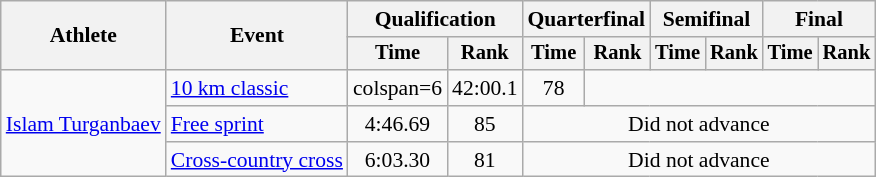<table class="wikitable" style="font-size:90%">
<tr>
<th rowspan="2">Athlete</th>
<th rowspan="2">Event</th>
<th colspan="2">Qualification</th>
<th colspan="2">Quarterfinal</th>
<th colspan="2">Semifinal</th>
<th colspan="2">Final</th>
</tr>
<tr style="font-size:95%">
<th>Time</th>
<th>Rank</th>
<th>Time</th>
<th>Rank</th>
<th>Time</th>
<th>Rank</th>
<th>Time</th>
<th>Rank</th>
</tr>
<tr align=center>
<td align=left rowspan=3><a href='#'>Islam Turganbaev</a></td>
<td align=left><a href='#'>10 km classic</a></td>
<td>colspan=6 </td>
<td>42:00.1</td>
<td>78</td>
</tr>
<tr align=center>
<td align=left><a href='#'>Free sprint</a></td>
<td>4:46.69</td>
<td>85</td>
<td colspan="6">Did not advance</td>
</tr>
<tr align=center>
<td align=left><a href='#'>Cross-country cross</a></td>
<td>6:03.30</td>
<td>81</td>
<td colspan="6">Did not advance</td>
</tr>
</table>
